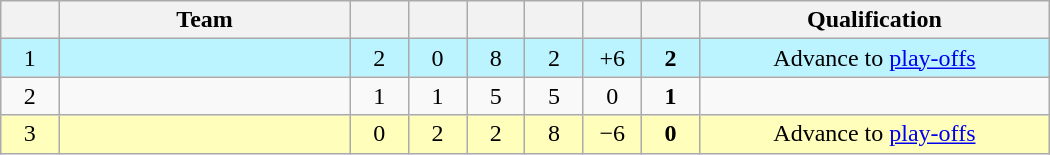<table class="wikitable" style="text-align:center" width="700">
<tr>
<th width="5%"></th>
<th width="25%">Team</th>
<th width="5%"></th>
<th width="5%"></th>
<th width="5%"></th>
<th width="5%"></th>
<th width="5%"></th>
<th width="5%"></th>
<th width="30%">Qualification</th>
</tr>
<tr bgcolor=#bbf3ff>
<td>1</td>
<td style="text-align:left"></td>
<td>2</td>
<td>0</td>
<td>8</td>
<td>2</td>
<td>+6</td>
<td><strong>2</strong></td>
<td>Advance to <a href='#'>play-offs</a></td>
</tr>
<tr>
<td>2</td>
<td style="text-align:left"></td>
<td>1</td>
<td>1</td>
<td>5</td>
<td>5</td>
<td>0</td>
<td><strong>1</strong></td>
<td></td>
</tr>
<tr bgcolor="#ffffbb">
<td>3</td>
<td style="text-align:left"></td>
<td>0</td>
<td>2</td>
<td>2</td>
<td>8</td>
<td>−6</td>
<td><strong>0</strong></td>
<td>Advance to <a href='#'>play-offs</a></td>
</tr>
</table>
